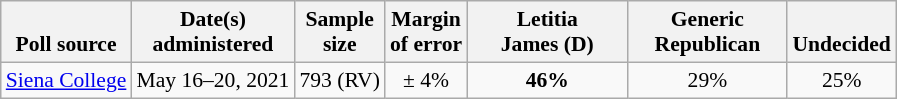<table class="wikitable" style="font-size:90%;text-align:center;">
<tr valign=bottom>
<th>Poll source</th>
<th>Date(s)<br>administered</th>
<th>Sample<br>size</th>
<th>Margin<br>of error</th>
<th style="width:100px;">Letitia<br>James (D)</th>
<th style="width:100px;">Generic<br>Republican</th>
<th>Undecided</th>
</tr>
<tr>
<td style="text-align:left;"><a href='#'>Siena College</a></td>
<td>May 16–20, 2021</td>
<td>793 (RV)</td>
<td>± 4%</td>
<td><strong>46%</strong></td>
<td>29%</td>
<td>25%</td>
</tr>
</table>
